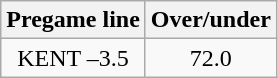<table class="wikitable">
<tr align="center">
<th style=>Pregame line</th>
<th style=>Over/under</th>
</tr>
<tr align="center">
<td>KENT –3.5</td>
<td>72.0</td>
</tr>
</table>
